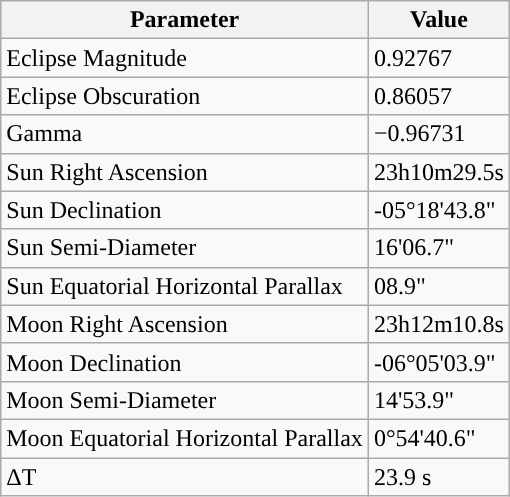<table class="wikitable">
<tr>
<th>Parameter</th>
<th>Value</th>
</tr>
<tr>
<td>Eclipse Magnitude</td>
<td>0.92767</td>
</tr>
<tr>
<td>Eclipse Obscuration</td>
<td>0.86057</td>
</tr>
<tr>
<td>Gamma</td>
<td>−0.96731</td>
</tr>
<tr>
<td>Sun Right Ascension</td>
<td>23h10m29.5s</td>
</tr>
<tr>
<td>Sun Declination</td>
<td>-05°18'43.8"</td>
</tr>
<tr>
<td>Sun Semi-Diameter</td>
<td>16'06.7"</td>
</tr>
<tr>
<td>Sun Equatorial Horizontal Parallax</td>
<td>08.9"</td>
</tr>
<tr>
<td>Moon Right Ascension</td>
<td>23h12m10.8s</td>
</tr>
<tr>
<td>Moon Declination</td>
<td>-06°05'03.9"</td>
</tr>
<tr>
<td>Moon Semi-Diameter</td>
<td>14'53.9"</td>
</tr>
<tr>
<td>Moon Equatorial Horizontal Parallax</td>
<td>0°54'40.6"</td>
</tr>
<tr>
<td>ΔT</td>
<td>23.9 s</td>
</tr>
</table>
